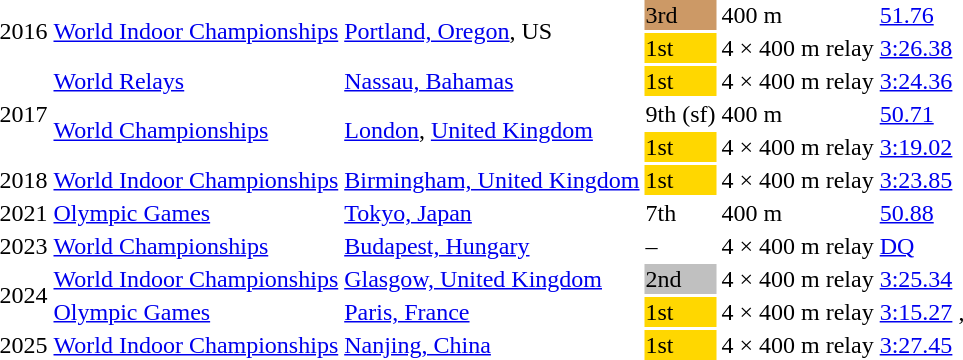<table>
<tr>
<td rowspan=2>2016</td>
<td rowspan=2><a href='#'>World Indoor Championships</a></td>
<td rowspan=2><a href='#'>Portland, Oregon</a>, US</td>
<td bgcolor=cc9966>3rd</td>
<td>400 m</td>
<td><a href='#'>51.76</a></td>
</tr>
<tr>
<td bgcolor=gold>1st</td>
<td data-sort-value="1600 relay">4 × 400 m relay</td>
<td data-sort-value=206.38><a href='#'>3:26.38</a></td>
</tr>
<tr>
<td rowspan=3>2017</td>
<td><a href='#'>World Relays</a></td>
<td><a href='#'>Nassau, Bahamas</a></td>
<td bgcolor=gold>1st</td>
<td data-sort-value="1600 relay">4 × 400 m relay</td>
<td data-sort-value=204.36><a href='#'>3:24.36</a></td>
</tr>
<tr>
<td rowspan=2><a href='#'>World Championships</a></td>
<td rowspan=2><a href='#'>London</a>, <a href='#'>United Kingdom</a></td>
<td>9th (sf)</td>
<td>400 m</td>
<td><a href='#'>50.71</a></td>
</tr>
<tr>
<td bgcolor="gold">1st</td>
<td data-sort-value="1600 relay">4 × 400 m relay</td>
<td data-sort-value=199.02><a href='#'>3:19.02</a></td>
</tr>
<tr>
<td>2018</td>
<td><a href='#'>World Indoor Championships</a></td>
<td><a href='#'>Birmingham, United Kingdom</a></td>
<td bgcolor=gold>1st</td>
<td data-sort-value="1600 relay">4 × 400 m relay</td>
<td data-sort-value=203.85><a href='#'>3:23.85</a> </td>
</tr>
<tr>
<td>2021</td>
<td><a href='#'>Olympic Games</a></td>
<td><a href='#'>Tokyo, Japan</a></td>
<td>7th</td>
<td>400 m</td>
<td><a href='#'>50.88</a></td>
</tr>
<tr>
<td>2023</td>
<td><a href='#'>World Championships</a></td>
<td><a href='#'>Budapest, Hungary</a></td>
<td>–</td>
<td>4 × 400 m relay</td>
<td><a href='#'>DQ</a></td>
</tr>
<tr>
<td rowspan=2>2024</td>
<td><a href='#'>World Indoor Championships</a></td>
<td><a href='#'>Glasgow, United Kingdom</a></td>
<td bgcolor=silver>2nd</td>
<td>4 × 400 m relay</td>
<td><a href='#'>3:25.34</a></td>
</tr>
<tr>
<td><a href='#'>Olympic Games</a></td>
<td><a href='#'>Paris, France</a></td>
<td bgcolor=gold>1st</td>
<td>4 × 400 m relay</td>
<td><a href='#'>3:15.27</a> , </td>
</tr>
<tr>
<td>2025</td>
<td><a href='#'>World Indoor Championships</a></td>
<td><a href='#'>Nanjing, China</a></td>
<td bgcolor=gold>1st</td>
<td>4 × 400 m relay</td>
<td><a href='#'>3:27.45</a></td>
</tr>
</table>
